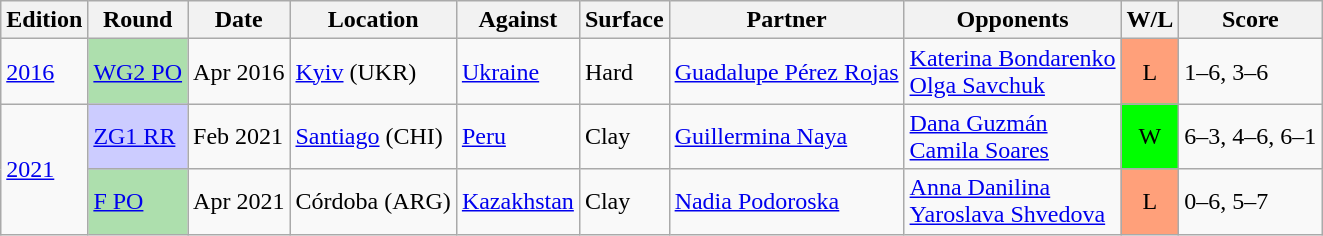<table class="sortable wikitable">
<tr>
<th>Edition</th>
<th>Round</th>
<th>Date</th>
<th>Location</th>
<th>Against</th>
<th>Surface</th>
<th>Partner</th>
<th>Opponents</th>
<th class=unsortable>W/L</th>
<th>Score</th>
</tr>
<tr>
<td><a href='#'>2016</a></td>
<td bgcolor=addfad><a href='#'>WG2 PO</a></td>
<td>Apr 2016</td>
<td><a href='#'>Kyiv</a> (UKR)</td>
<td> <a href='#'>Ukraine</a></td>
<td>Hard</td>
<td><a href='#'>Guadalupe Pérez Rojas</a></td>
<td><a href='#'>Katerina Bondarenko</a> <br> <a href='#'>Olga Savchuk</a></td>
<td bgcolor=ffa07a align=center>L</td>
<td>1–6, 3–6</td>
</tr>
<tr>
<td rowspan="2"><a href='#'>2021</a></td>
<td bgcolor=#ccf><a href='#'>ZG1 RR</a></td>
<td>Feb 2021</td>
<td><a href='#'>Santiago</a> (CHI)</td>
<td> <a href='#'>Peru</a></td>
<td>Clay</td>
<td><a href='#'>Guillermina Naya</a></td>
<td><a href='#'>Dana Guzmán</a> <br> <a href='#'>Camila Soares</a></td>
<td bgcolor=lime align=center>W</td>
<td>6–3, 4–6, 6–1</td>
</tr>
<tr>
<td bgcolor=addfad><a href='#'>F PO</a></td>
<td>Apr 2021</td>
<td>Córdoba (ARG)</td>
<td> <a href='#'>Kazakhstan</a></td>
<td>Clay</td>
<td><a href='#'>Nadia Podoroska</a></td>
<td><a href='#'>Anna Danilina</a> <br> <a href='#'>Yaroslava Shvedova</a></td>
<td bgcolor=ffa07a align=center>L</td>
<td>0–6, 5–7</td>
</tr>
</table>
